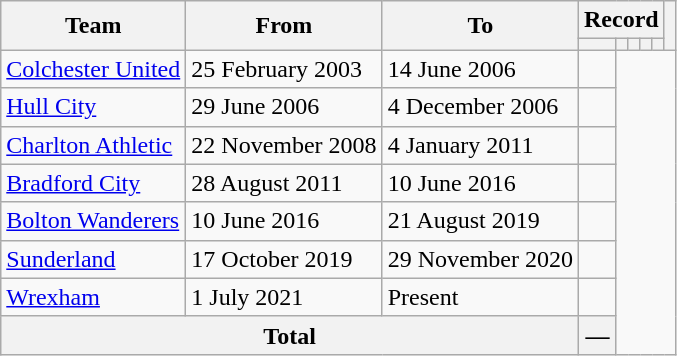<table class=wikitable style=text-align:left>
<tr>
<th rowspan=2>Team</th>
<th rowspan=2>From</th>
<th rowspan=2>To</th>
<th colspan=5>Record</th>
<th rowspan=2></th>
</tr>
<tr>
<th></th>
<th></th>
<th></th>
<th></th>
<th></th>
</tr>
<tr>
<td><a href='#'>Colchester United</a></td>
<td>25 February 2003</td>
<td>14 June 2006<br></td>
<td style=text-align:center></td>
</tr>
<tr>
<td><a href='#'>Hull City</a></td>
<td>29 June 2006</td>
<td>4 December 2006<br></td>
<td style=text-align:center></td>
</tr>
<tr>
<td><a href='#'>Charlton Athletic</a></td>
<td>22 November 2008</td>
<td>4 January 2011<br></td>
<td style=text-align:center></td>
</tr>
<tr>
<td><a href='#'>Bradford City</a></td>
<td>28 August 2011</td>
<td>10 June 2016<br></td>
<td style=text-align:center></td>
</tr>
<tr>
<td><a href='#'>Bolton Wanderers</a></td>
<td>10 June 2016</td>
<td>21 August 2019<br></td>
<td style=text-align:center></td>
</tr>
<tr>
<td><a href='#'>Sunderland</a></td>
<td>17 October 2019</td>
<td>29 November 2020<br></td>
<td style=text-align:center></td>
</tr>
<tr>
<td><a href='#'>Wrexham</a></td>
<td>1 July 2021</td>
<td>Present<br></td>
<td style=text-align:center></td>
</tr>
<tr>
<th colspan=3>Total<br></th>
<th style=text-align:center>—</th>
</tr>
</table>
